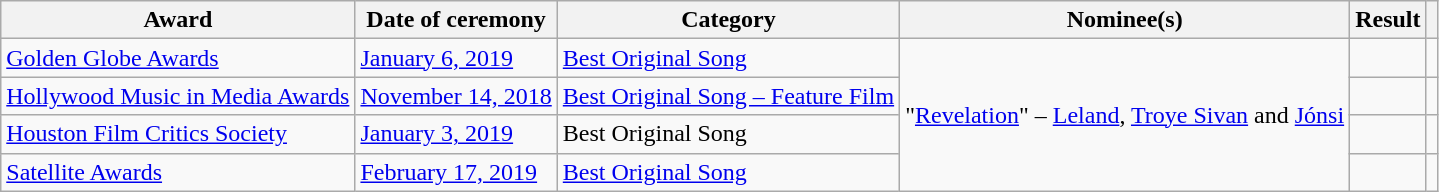<table class="wikitable sortable">
<tr>
<th scope="col">Award</th>
<th scope="col">Date of ceremony</th>
<th scope="col">Category</th>
<th scope="col">Nominee(s)</th>
<th scope="col">Result</th>
<th scope="col" class="unsortable"></th>
</tr>
<tr>
<td><a href='#'>Golden Globe Awards</a></td>
<td><a href='#'>January 6, 2019</a></td>
<td><a href='#'>Best Original Song</a></td>
<td rowspan="4">"<a href='#'>Revelation</a>" – <a href='#'>Leland</a>, <a href='#'>Troye Sivan</a> and <a href='#'>Jónsi</a></td>
<td></td>
<td style="text-align:center;"></td>
</tr>
<tr>
<td scope="row"><a href='#'>Hollywood Music in Media Awards</a></td>
<td rowspan=""><a href='#'>November 14, 2018</a></td>
<td><a href='#'>Best Original Song – Feature Film</a></td>
<td></td>
<td style="text-align:center;"></td>
</tr>
<tr>
<td scope="row"><a href='#'>Houston Film Critics Society</a></td>
<td rowspan=""><a href='#'>January 3, 2019</a></td>
<td>Best Original Song</td>
<td></td>
<td style="text-align:center;"><br></td>
</tr>
<tr>
<td><a href='#'>Satellite Awards</a></td>
<td><a href='#'>February 17, 2019</a></td>
<td><a href='#'>Best Original Song</a></td>
<td></td>
<td style="text-align:center;"></td>
</tr>
</table>
